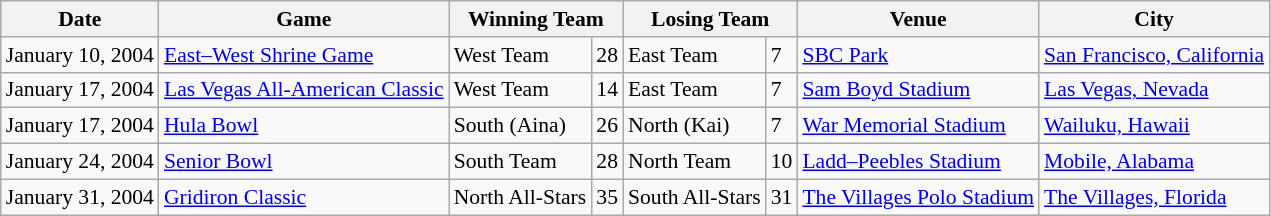<table class="wikitable" style="font-size:90%;">
<tr>
<th>Date</th>
<th>Game</th>
<th colspan=2>Winning Team</th>
<th colspan=2>Losing Team</th>
<th>Venue</th>
<th>City</th>
</tr>
<tr>
<td>January 10, 2004</td>
<td><a href='#'>East–West Shrine Game</a></td>
<td>West Team</td>
<td>28</td>
<td>East Team</td>
<td>7</td>
<td><a href='#'>SBC Park</a></td>
<td><a href='#'>San Francisco, California</a></td>
</tr>
<tr>
<td>January 17, 2004</td>
<td><a href='#'>Las Vegas All-American Classic</a></td>
<td>West Team</td>
<td>14</td>
<td>East Team</td>
<td>7</td>
<td><a href='#'>Sam Boyd Stadium</a></td>
<td><a href='#'>Las Vegas, Nevada</a></td>
</tr>
<tr>
<td>January 17, 2004</td>
<td><a href='#'>Hula Bowl</a></td>
<td>South (Aina)</td>
<td>26</td>
<td>North (Kai)</td>
<td>7</td>
<td><a href='#'>War Memorial Stadium</a></td>
<td><a href='#'>Wailuku, Hawaii</a></td>
</tr>
<tr>
<td>January 24, 2004</td>
<td><a href='#'>Senior Bowl</a></td>
<td>South Team</td>
<td>28</td>
<td>North Team</td>
<td>10</td>
<td><a href='#'>Ladd–Peebles Stadium</a></td>
<td><a href='#'>Mobile, Alabama</a></td>
</tr>
<tr>
<td>January 31, 2004</td>
<td><a href='#'>Gridiron Classic</a></td>
<td>North All-Stars</td>
<td>35</td>
<td>South All-Stars</td>
<td>31</td>
<td><a href='#'>The Villages Polo Stadium</a></td>
<td><a href='#'>The Villages, Florida</a></td>
</tr>
</table>
